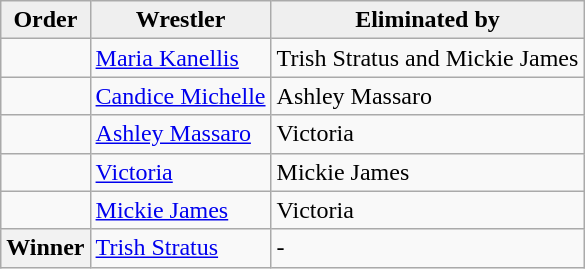<table class="wikitable sortable" border="1">
<tr>
<th style="background:#efefef;">Order</th>
<th style="background:#efefef;">Wrestler</th>
<th style="background:#efefef;">Eliminated by</th>
</tr>
<tr>
<td></td>
<td><a href='#'>Maria Kanellis</a></td>
<td>Trish Stratus and Mickie James</td>
</tr>
<tr>
<td></td>
<td><a href='#'>Candice Michelle</a></td>
<td>Ashley Massaro</td>
</tr>
<tr>
<td></td>
<td><a href='#'>Ashley Massaro</a></td>
<td>Victoria</td>
</tr>
<tr>
<td></td>
<td><a href='#'>Victoria</a></td>
<td>Mickie James</td>
</tr>
<tr>
<td></td>
<td><a href='#'>Mickie James</a></td>
<td>Victoria</td>
</tr>
<tr>
<th>Winner</th>
<td><a href='#'>Trish Stratus</a></td>
<td>-</td>
</tr>
</table>
